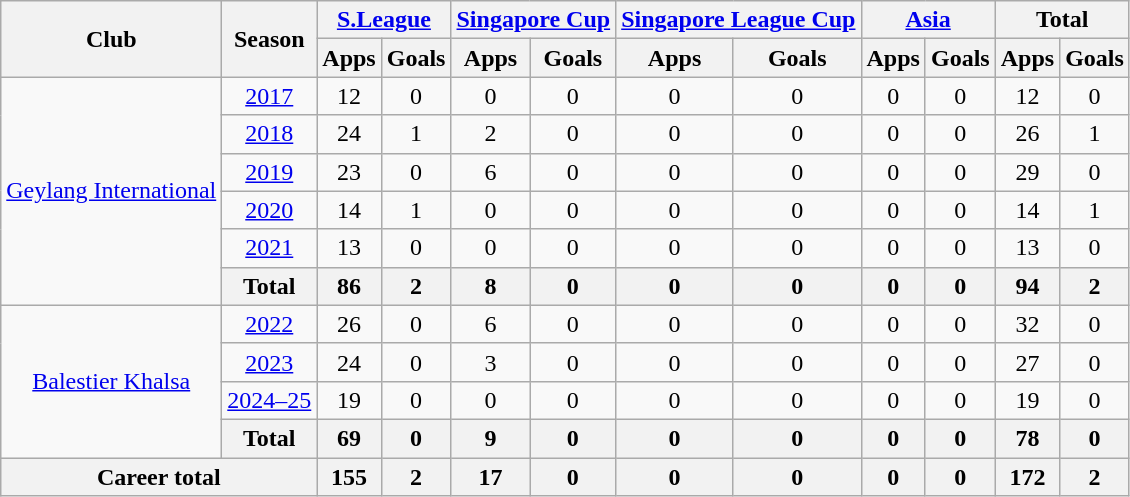<table style="text-align:center" class="wikitable">
<tr>
<th rowspan="2">Club</th>
<th rowspan="2">Season</th>
<th colspan="2"><a href='#'>S.League</a></th>
<th colspan="2"><a href='#'>Singapore Cup</a></th>
<th colspan="2"><a href='#'>Singapore League Cup</a></th>
<th colspan="2"><a href='#'>Asia</a></th>
<th colspan="2">Total</th>
</tr>
<tr>
<th>Apps</th>
<th>Goals</th>
<th>Apps</th>
<th>Goals</th>
<th>Apps</th>
<th>Goals</th>
<th>Apps</th>
<th>Goals</th>
<th>Apps</th>
<th>Goals</th>
</tr>
<tr>
<td rowspan="6"><a href='#'>Geylang International</a></td>
<td><a href='#'>2017</a></td>
<td>12</td>
<td>0</td>
<td>0</td>
<td>0</td>
<td>0</td>
<td>0</td>
<td>0</td>
<td>0</td>
<td>12</td>
<td>0</td>
</tr>
<tr>
<td><a href='#'>2018</a></td>
<td>24</td>
<td>1</td>
<td>2</td>
<td>0</td>
<td>0</td>
<td>0</td>
<td>0</td>
<td>0</td>
<td>26</td>
<td>1</td>
</tr>
<tr>
<td><a href='#'>2019</a></td>
<td>23</td>
<td>0</td>
<td>6</td>
<td>0</td>
<td>0</td>
<td>0</td>
<td>0</td>
<td>0</td>
<td>29</td>
<td>0</td>
</tr>
<tr>
<td><a href='#'>2020</a></td>
<td>14</td>
<td>1</td>
<td>0</td>
<td>0</td>
<td>0</td>
<td>0</td>
<td>0</td>
<td>0</td>
<td>14</td>
<td>1</td>
</tr>
<tr>
<td><a href='#'>2021</a></td>
<td>13</td>
<td>0</td>
<td>0</td>
<td>0</td>
<td>0</td>
<td>0</td>
<td>0</td>
<td>0</td>
<td>13</td>
<td>0</td>
</tr>
<tr>
<th>Total</th>
<th>86</th>
<th>2</th>
<th>8</th>
<th>0</th>
<th>0</th>
<th>0</th>
<th>0</th>
<th>0</th>
<th>94</th>
<th>2</th>
</tr>
<tr>
<td rowspan="4"><a href='#'>Balestier Khalsa</a></td>
<td><a href='#'>2022</a></td>
<td>26</td>
<td>0</td>
<td>6</td>
<td>0</td>
<td>0</td>
<td>0</td>
<td>0</td>
<td>0</td>
<td>32</td>
<td>0</td>
</tr>
<tr>
<td><a href='#'>2023</a></td>
<td>24</td>
<td>0</td>
<td>3</td>
<td>0</td>
<td>0</td>
<td>0</td>
<td>0</td>
<td>0</td>
<td>27</td>
<td>0</td>
</tr>
<tr>
<td><a href='#'>2024–25</a></td>
<td>19</td>
<td>0</td>
<td>0</td>
<td>0</td>
<td>0</td>
<td>0</td>
<td>0</td>
<td>0</td>
<td>19</td>
<td>0</td>
</tr>
<tr>
<th>Total</th>
<th>69</th>
<th>0</th>
<th>9</th>
<th>0</th>
<th>0</th>
<th>0</th>
<th>0</th>
<th>0</th>
<th>78</th>
<th>0</th>
</tr>
<tr>
<th colspan=2>Career total</th>
<th>155</th>
<th>2</th>
<th>17</th>
<th>0</th>
<th>0</th>
<th>0</th>
<th>0</th>
<th>0</th>
<th>172</th>
<th>2</th>
</tr>
</table>
